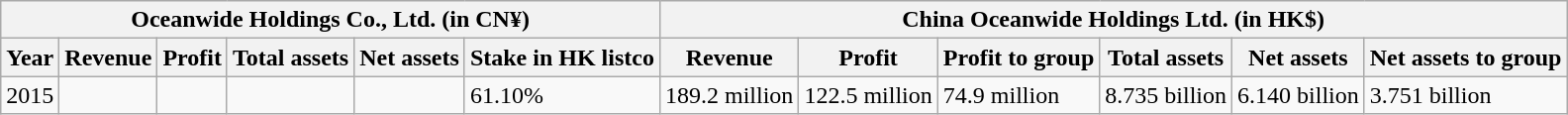<table class="wikitable" border="1">
<tr>
<th colspan=6>Oceanwide Holdings Co., Ltd. (in CN¥)</th>
<th colspan=6>China Oceanwide Holdings Ltd. (in HK$)</th>
</tr>
<tr>
<th>Year</th>
<th>Revenue</th>
<th>Profit</th>
<th>Total assets</th>
<th>Net assets</th>
<th>Stake in HK listco</th>
<th>Revenue</th>
<th>Profit</th>
<th>Profit to group</th>
<th>Total assets</th>
<th>Net assets</th>
<th>Net assets to group</th>
</tr>
<tr>
<td>2015</td>
<td></td>
<td></td>
<td></td>
<td></td>
<td>61.10%</td>
<td> 189.2 million</td>
<td> 122.5 million</td>
<td> 74.9 million</td>
<td> 8.735 billion</td>
<td> 6.140 billion</td>
<td> 3.751 billion</td>
</tr>
</table>
